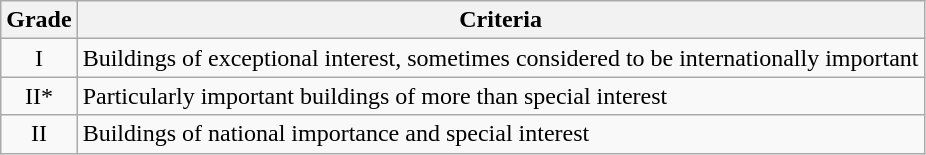<table class="wikitable">
<tr>
<th>Grade</th>
<th>Criteria</th>
</tr>
<tr>
<td align="center" >I</td>
<td>Buildings of exceptional interest, sometimes considered to be internationally important</td>
</tr>
<tr>
<td align="center" >II*</td>
<td>Particularly important buildings of more than special interest</td>
</tr>
<tr>
<td align="center" >II</td>
<td>Buildings of national importance and special interest</td>
</tr>
</table>
